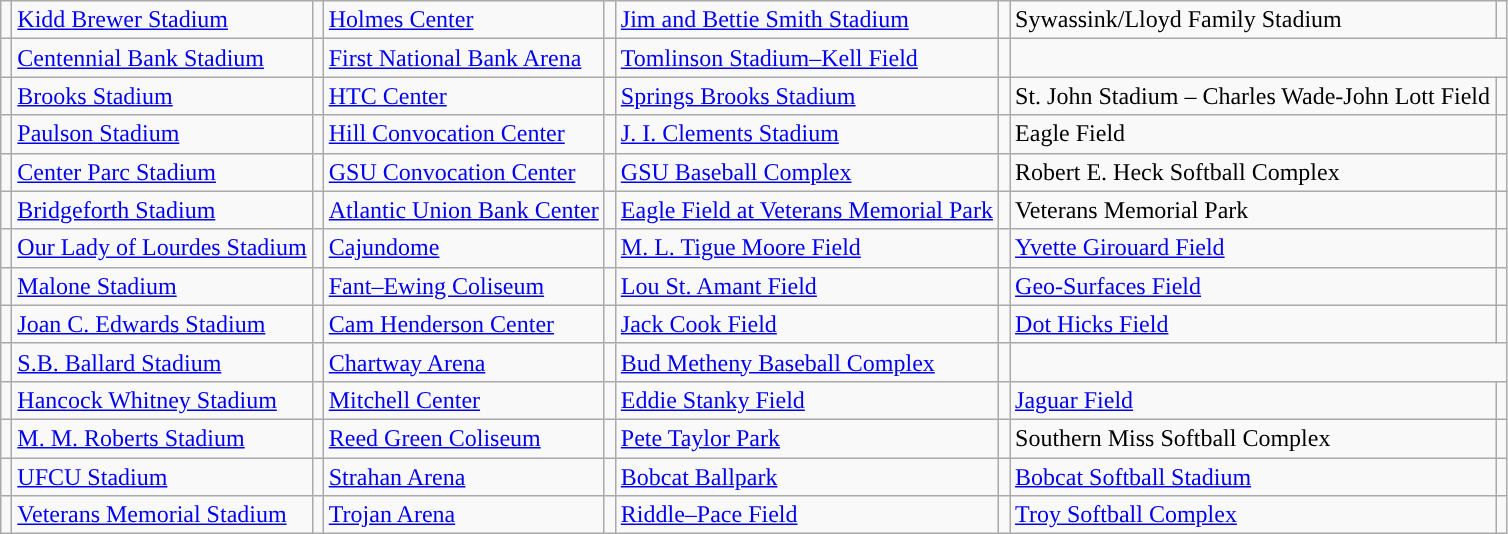<table class="wikitable sortable">
<tr>
<td><a href='#'></a></td>
<td><a href='#'>Kidd Brewer Stadium</a></td>
<td></td>
<td><a href='#'>Holmes Center</a></td>
<td></td>
<td><a href='#'>Jim and Bettie Smith Stadium</a></td>
<td></td>
<td>Sywassink/Lloyd Family Stadium</td>
<td></td>
</tr>
<tr>
<td><a href='#'></a></td>
<td><a href='#'>Centennial Bank Stadium</a></td>
<td></td>
<td><a href='#'>First National Bank Arena</a></td>
<td></td>
<td><a href='#'>Tomlinson Stadium–Kell Field</a></td>
<td></td>
<td colspan=2></td>
</tr>
<tr>
<td><a href='#'></a></td>
<td><a href='#'>Brooks Stadium</a></td>
<td></td>
<td><a href='#'>HTC Center</a></td>
<td></td>
<td><a href='#'>Springs Brooks Stadium</a></td>
<td></td>
<td>St. John Stadium – Charles Wade-John Lott Field</td>
<td></td>
</tr>
<tr>
<td><a href='#'></a></td>
<td><a href='#'>Paulson Stadium</a></td>
<td></td>
<td><a href='#'>Hill Convocation Center</a></td>
<td></td>
<td><a href='#'>J. I. Clements Stadium</a></td>
<td></td>
<td>Eagle Field</td>
<td></td>
</tr>
<tr>
<td><a href='#'></a></td>
<td><a href='#'>Center Parc Stadium</a></td>
<td></td>
<td><a href='#'>GSU Convocation Center</a></td>
<td></td>
<td><a href='#'>GSU Baseball Complex</a></td>
<td></td>
<td>Robert E. Heck Softball Complex</td>
<td></td>
</tr>
<tr>
<td><a href='#'></a></td>
<td><a href='#'>Bridgeforth Stadium</a></td>
<td></td>
<td><a href='#'>Atlantic Union Bank Center</a></td>
<td></td>
<td><a href='#'>Eagle Field at Veterans Memorial Park</a></td>
<td></td>
<td>Veterans Memorial Park</td>
<td></td>
</tr>
<tr>
<td><a href='#'></a></td>
<td><a href='#'>Our Lady of Lourdes Stadium</a></td>
<td></td>
<td><a href='#'>Cajundome</a></td>
<td></td>
<td><a href='#'>M. L. Tigue Moore Field</a></td>
<td></td>
<td><a href='#'>Yvette Girouard Field</a></td>
<td></td>
</tr>
<tr>
<td><a href='#'></a></td>
<td><a href='#'>Malone Stadium</a></td>
<td></td>
<td><a href='#'>Fant–Ewing Coliseum</a></td>
<td></td>
<td><a href='#'>Lou St. Amant Field</a></td>
<td></td>
<td><a href='#'>Geo-Surfaces Field</a></td>
<td></td>
</tr>
<tr>
<td><a href='#'></a></td>
<td><a href='#'>Joan C. Edwards Stadium</a></td>
<td></td>
<td><a href='#'>Cam Henderson Center</a></td>
<td></td>
<td><a href='#'>Jack Cook Field</a></td>
<td></td>
<td><a href='#'>Dot Hicks Field</a></td>
<td></td>
</tr>
<tr>
<td><a href='#'></a></td>
<td><a href='#'>S.B. Ballard Stadium</a></td>
<td></td>
<td><a href='#'>Chartway Arena</a></td>
<td></td>
<td><a href='#'>Bud Metheny Baseball Complex</a></td>
<td></td>
<td colspan=2></td>
</tr>
<tr>
<td><a href='#'></a></td>
<td><a href='#'>Hancock Whitney Stadium</a></td>
<td></td>
<td><a href='#'>Mitchell Center</a></td>
<td></td>
<td><a href='#'>Eddie Stanky Field</a></td>
<td></td>
<td><a href='#'>Jaguar Field</a></td>
<td></td>
</tr>
<tr>
<td><a href='#'></a></td>
<td><a href='#'>M. M. Roberts Stadium</a></td>
<td></td>
<td><a href='#'>Reed Green Coliseum</a></td>
<td></td>
<td><a href='#'>Pete Taylor Park</a></td>
<td></td>
<td>Southern Miss Softball Complex</td>
<td></td>
</tr>
<tr>
<td><a href='#'></a></td>
<td><a href='#'>UFCU Stadium</a></td>
<td></td>
<td><a href='#'>Strahan Arena</a></td>
<td></td>
<td><a href='#'>Bobcat Ballpark</a></td>
<td></td>
<td><a href='#'>Bobcat Softball Stadium</a></td>
<td></td>
</tr>
<tr>
<td><a href='#'></a></td>
<td><a href='#'>Veterans Memorial Stadium</a></td>
<td></td>
<td><a href='#'>Trojan Arena</a></td>
<td></td>
<td><a href='#'>Riddle–Pace Field</a></td>
<td></td>
<td><a href='#'>Troy Softball Complex</a></td>
<td></td>
</tr>
</table>
